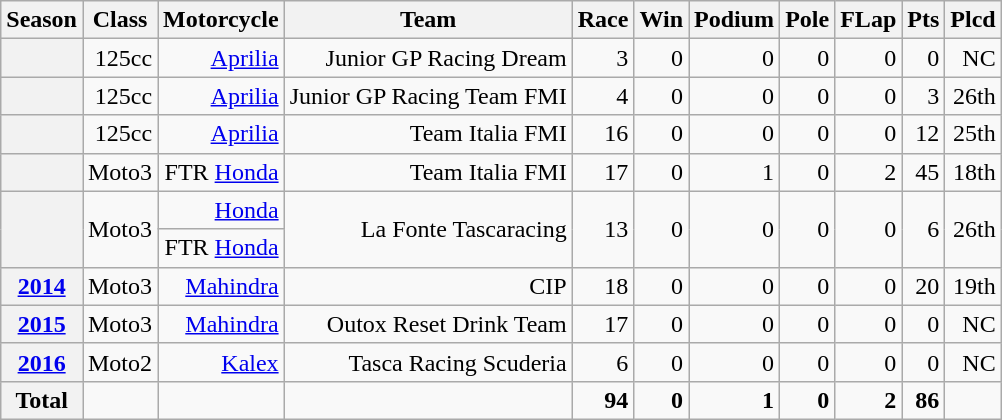<table class="wikitable">
<tr>
<th>Season</th>
<th>Class</th>
<th>Motorcycle</th>
<th>Team</th>
<th>Race</th>
<th>Win</th>
<th>Podium</th>
<th>Pole</th>
<th>FLap</th>
<th>Pts</th>
<th>Plcd</th>
</tr>
<tr align="right">
<th></th>
<td>125cc</td>
<td><a href='#'>Aprilia</a></td>
<td>Junior GP Racing Dream</td>
<td>3</td>
<td>0</td>
<td>0</td>
<td>0</td>
<td>0</td>
<td>0</td>
<td>NC</td>
</tr>
<tr align="right">
<th></th>
<td>125cc</td>
<td><a href='#'>Aprilia</a></td>
<td>Junior GP Racing Team FMI</td>
<td>4</td>
<td>0</td>
<td>0</td>
<td>0</td>
<td>0</td>
<td>3</td>
<td>26th</td>
</tr>
<tr align="right">
<th></th>
<td>125cc</td>
<td><a href='#'>Aprilia</a></td>
<td>Team Italia FMI</td>
<td>16</td>
<td>0</td>
<td>0</td>
<td>0</td>
<td>0</td>
<td>12</td>
<td>25th</td>
</tr>
<tr align="right">
<th></th>
<td>Moto3</td>
<td>FTR <a href='#'>Honda</a></td>
<td>Team Italia FMI</td>
<td>17</td>
<td>0</td>
<td>1</td>
<td>0</td>
<td>2</td>
<td>45</td>
<td>18th</td>
</tr>
<tr align="right">
<th rowspan=2></th>
<td rowspan=2>Moto3</td>
<td><a href='#'>Honda</a></td>
<td rowspan=2>La Fonte Tascaracing</td>
<td rowspan=2>13</td>
<td rowspan=2>0</td>
<td rowspan=2>0</td>
<td rowspan=2>0</td>
<td rowspan=2>0</td>
<td rowspan=2>6</td>
<td rowspan=2>26th</td>
</tr>
<tr align="right">
<td>FTR <a href='#'>Honda</a></td>
</tr>
<tr align="right">
<th><a href='#'>2014</a></th>
<td>Moto3</td>
<td><a href='#'>Mahindra</a></td>
<td>CIP</td>
<td>18</td>
<td>0</td>
<td>0</td>
<td>0</td>
<td>0</td>
<td>20</td>
<td>19th</td>
</tr>
<tr align="right">
<th><a href='#'>2015</a></th>
<td>Moto3</td>
<td><a href='#'>Mahindra</a></td>
<td>Outox Reset Drink Team</td>
<td>17</td>
<td>0</td>
<td>0</td>
<td>0</td>
<td>0</td>
<td>0</td>
<td>NC</td>
</tr>
<tr align="right">
<th><a href='#'>2016</a></th>
<td>Moto2</td>
<td><a href='#'>Kalex</a></td>
<td>Tasca Racing Scuderia</td>
<td>6</td>
<td>0</td>
<td>0</td>
<td>0</td>
<td>0</td>
<td>0</td>
<td>NC</td>
</tr>
<tr align="right">
<th>Total</th>
<td></td>
<td></td>
<td></td>
<td><strong>94</strong></td>
<td><strong>0</strong></td>
<td><strong>1</strong></td>
<td><strong>0</strong></td>
<td><strong>2</strong></td>
<td><strong>86</strong></td>
<td></td>
</tr>
</table>
